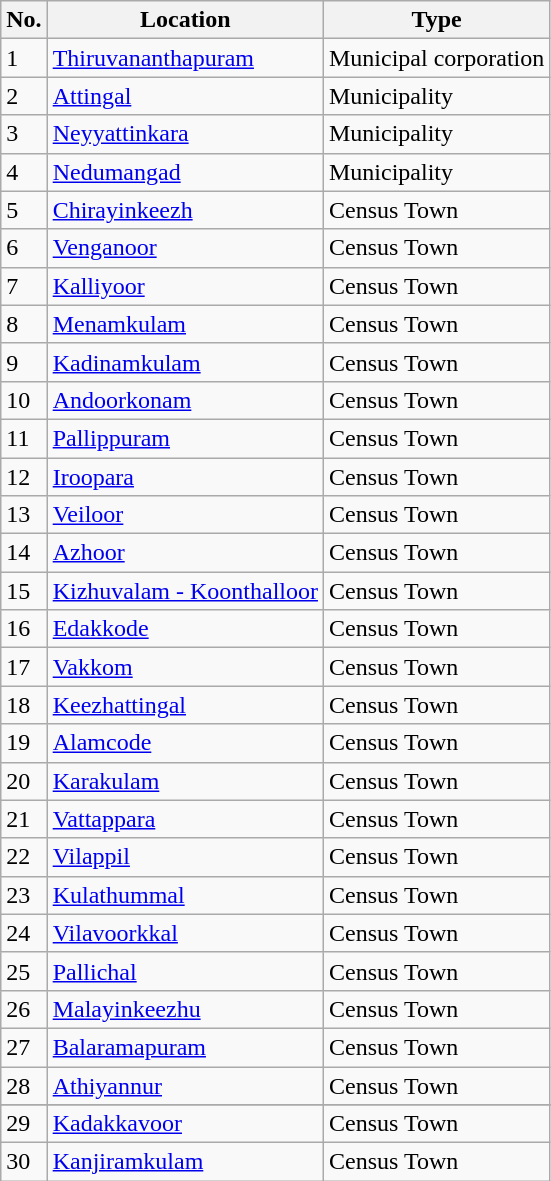<table class="wikitable" border="1">
<tr>
<th>No.</th>
<th>Location</th>
<th>Type</th>
</tr>
<tr>
<td>1</td>
<td><a href='#'>Thiruvananthapuram</a></td>
<td>Municipal corporation</td>
</tr>
<tr>
<td>2</td>
<td><a href='#'>Attingal</a></td>
<td>Municipality</td>
</tr>
<tr>
<td>3</td>
<td><a href='#'>Neyyattinkara</a></td>
<td>Municipality</td>
</tr>
<tr>
<td>4</td>
<td><a href='#'>Nedumangad</a></td>
<td>Municipality</td>
</tr>
<tr>
<td>5</td>
<td><a href='#'>Chirayinkeezh</a></td>
<td>Census Town</td>
</tr>
<tr>
<td>6</td>
<td><a href='#'>Venganoor</a></td>
<td>Census Town</td>
</tr>
<tr>
<td>7</td>
<td><a href='#'>Kalliyoor</a></td>
<td>Census Town</td>
</tr>
<tr>
<td>8</td>
<td><a href='#'>Menamkulam</a></td>
<td>Census Town</td>
</tr>
<tr>
<td>9</td>
<td><a href='#'>Kadinamkulam</a></td>
<td>Census Town</td>
</tr>
<tr>
<td>10</td>
<td><a href='#'>Andoorkonam</a></td>
<td>Census Town</td>
</tr>
<tr>
<td>11</td>
<td><a href='#'>Pallippuram</a></td>
<td>Census Town</td>
</tr>
<tr>
<td>12</td>
<td><a href='#'>Iroopara</a></td>
<td>Census Town</td>
</tr>
<tr>
<td>13</td>
<td><a href='#'>Veiloor</a></td>
<td>Census Town</td>
</tr>
<tr>
<td>14</td>
<td><a href='#'>Azhoor</a></td>
<td>Census Town</td>
</tr>
<tr>
<td>15</td>
<td><a href='#'>Kizhuvalam - Koonthalloor</a></td>
<td>Census Town</td>
</tr>
<tr>
<td>16</td>
<td><a href='#'>Edakkode</a></td>
<td>Census Town</td>
</tr>
<tr>
<td>17</td>
<td><a href='#'>Vakkom</a></td>
<td>Census Town</td>
</tr>
<tr>
<td>18</td>
<td><a href='#'>Keezhattingal</a></td>
<td>Census Town</td>
</tr>
<tr>
<td>19</td>
<td><a href='#'>Alamcode</a></td>
<td>Census Town</td>
</tr>
<tr>
<td>20</td>
<td><a href='#'>Karakulam</a></td>
<td>Census Town</td>
</tr>
<tr>
<td>21</td>
<td><a href='#'>Vattappara</a></td>
<td>Census Town</td>
</tr>
<tr>
<td>22</td>
<td><a href='#'>Vilappil</a></td>
<td>Census Town</td>
</tr>
<tr>
<td>23</td>
<td><a href='#'>Kulathummal</a></td>
<td>Census Town</td>
</tr>
<tr>
<td>24</td>
<td><a href='#'>Vilavoorkkal</a></td>
<td>Census Town</td>
</tr>
<tr>
<td>25</td>
<td><a href='#'>Pallichal</a></td>
<td>Census Town</td>
</tr>
<tr>
<td>26</td>
<td><a href='#'>Malayinkeezhu</a></td>
<td>Census Town</td>
</tr>
<tr>
<td>27</td>
<td><a href='#'>Balaramapuram</a></td>
<td>Census Town</td>
</tr>
<tr>
<td>28</td>
<td><a href='#'>Athiyannur</a></td>
<td>Census Town</td>
</tr>
<tr>
</tr>
<tr>
<td>29</td>
<td><a href='#'>Kadakkavoor</a></td>
<td>Census Town</td>
</tr>
<tr>
<td>30</td>
<td><a href='#'>Kanjiramkulam</a></td>
<td>Census Town</td>
</tr>
</table>
